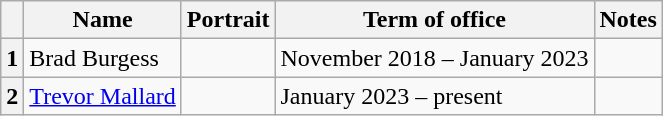<table class="wikitable";>
<tr>
<th></th>
<th>Name</th>
<th>Portrait</th>
<th>Term of office</th>
<th>Notes</th>
</tr>
<tr>
<th align=center>1</th>
<td>Brad Burgess</td>
<td></td>
<td>November 2018 – January 2023</td>
<td></td>
</tr>
<tr>
<th align=center>2</th>
<td><a href='#'>Trevor Mallard</a></td>
<td></td>
<td>January 2023 – present</td>
<td></td>
</tr>
</table>
